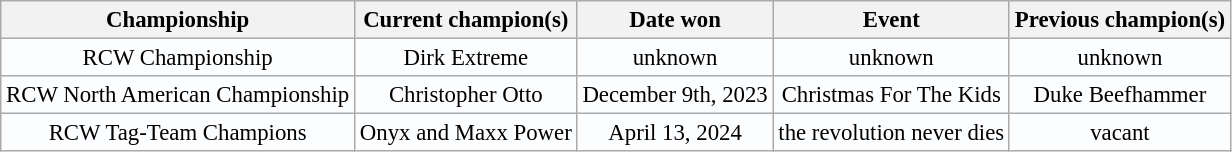<table class="wikitable" style="background:#fcfdff; font-size:95%; text-align: center;">
<tr>
<th>Championship</th>
<th>Current champion(s)</th>
<th>Date won</th>
<th>Event</th>
<th>Previous champion(s)</th>
</tr>
<tr>
<td>RCW Championship</td>
<td>Dirk Extreme</td>
<td>unknown</td>
<td>unknown</td>
<td>unknown</td>
</tr>
<tr>
<td>RCW North American Championship</td>
<td>Christopher Otto</td>
<td>December 9th, 2023</td>
<td>Christmas For The Kids</td>
<td>Duke Beefhammer</td>
</tr>
<tr>
<td>RCW Tag-Team Champions</td>
<td>Onyx and Maxx Power</td>
<td>April 13, 2024</td>
<td>the revolution never dies</td>
<td>vacant</td>
</tr>
</table>
